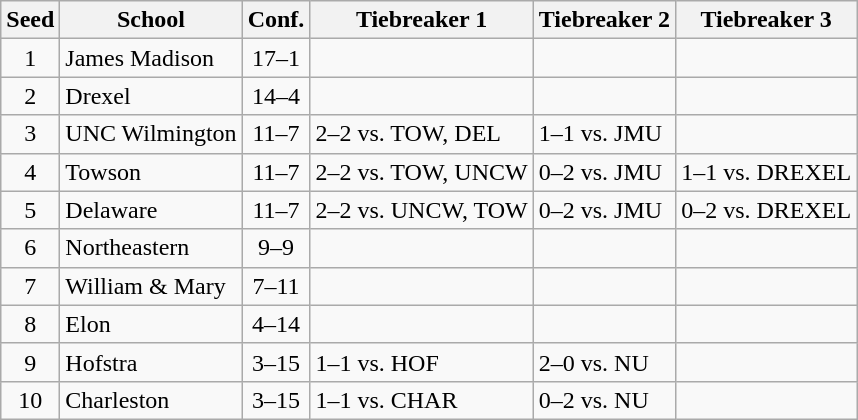<table class="wikitable" style="text-align:center">
<tr>
<th>Seed</th>
<th>School</th>
<th>Conf.</th>
<th>Tiebreaker 1</th>
<th>Tiebreaker 2</th>
<th>Tiebreaker 3</th>
</tr>
<tr>
<td>1</td>
<td align=left>James Madison</td>
<td>17–1</td>
<td align=left></td>
<td align=left></td>
<td align=left></td>
</tr>
<tr>
<td>2</td>
<td align=left>Drexel</td>
<td>14–4</td>
<td align=left></td>
<td align=left></td>
<td align=left></td>
</tr>
<tr>
<td>3</td>
<td align=left>UNC Wilmington</td>
<td>11–7</td>
<td align=left>2–2 vs. TOW, DEL</td>
<td align=left>1–1 vs. JMU</td>
<td align=left></td>
</tr>
<tr>
<td>4</td>
<td align=left>Towson</td>
<td>11–7</td>
<td align=left>2–2 vs. TOW, UNCW</td>
<td align=left>0–2 vs. JMU</td>
<td align=left>1–1 vs. DREXEL</td>
</tr>
<tr>
<td>5</td>
<td align=left>Delaware</td>
<td>11–7</td>
<td align=left>2–2 vs. UNCW, TOW</td>
<td align=left>0–2 vs. JMU</td>
<td align=left>0–2 vs. DREXEL</td>
</tr>
<tr>
<td>6</td>
<td align=left>Northeastern</td>
<td>9–9</td>
<td align=left></td>
<td align=left></td>
<td align=left></td>
</tr>
<tr>
<td>7</td>
<td align=left>William & Mary</td>
<td>7–11</td>
<td align=left></td>
<td align=left></td>
<td align=left></td>
</tr>
<tr>
<td>8</td>
<td align=left>Elon</td>
<td>4–14</td>
<td align=left></td>
<td align=left></td>
<td align=left></td>
</tr>
<tr>
<td>9</td>
<td align=left>Hofstra</td>
<td>3–15</td>
<td align=left>1–1 vs. HOF</td>
<td align=left>2–0 vs. NU</td>
<td align=left></td>
</tr>
<tr>
<td>10</td>
<td align=left>Charleston</td>
<td>3–15</td>
<td align=left>1–1 vs. CHAR</td>
<td align=left>0–2 vs. NU</td>
<td align=left></td>
</tr>
</table>
